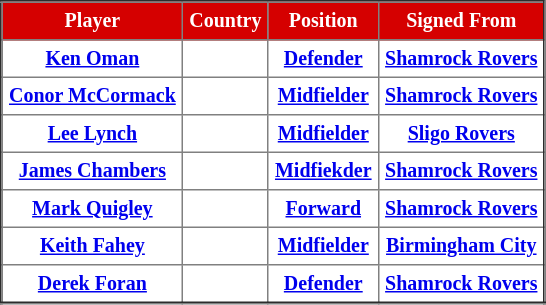<table border="2" cellpadding="4" style="border-collapse:collapse; text-align:center; font-size:smaller;">
<tr style="background:#d50000; color:white">
<th><strong>Player</strong></th>
<th><strong>Country</strong></th>
<th><strong>Position</strong></th>
<th><strong>Signed From</strong></th>
</tr>
<tr bgcolor="">
<th><a href='#'>Ken Oman</a></th>
<th></th>
<th><a href='#'>Defender</a></th>
<th> <a href='#'>Shamrock Rovers</a></th>
</tr>
<tr bgcolor="">
<th><a href='#'>Conor McCormack</a></th>
<th></th>
<th><a href='#'>Midfielder</a></th>
<th> <a href='#'>Shamrock Rovers</a></th>
</tr>
<tr bgcolor="">
<th><a href='#'>Lee Lynch</a></th>
<th></th>
<th><a href='#'>Midfielder</a></th>
<th> <a href='#'>Sligo Rovers</a></th>
</tr>
<tr bgcolor="">
<th><a href='#'>James Chambers</a></th>
<th></th>
<th><a href='#'>Midfiekder</a></th>
<th> <a href='#'>Shamrock Rovers</a></th>
</tr>
<tr bgcolor="">
<th><a href='#'>Mark Quigley</a></th>
<th></th>
<th><a href='#'>Forward</a></th>
<th> <a href='#'>Shamrock Rovers</a></th>
</tr>
<tr bgcolor="">
<th><a href='#'>Keith Fahey</a></th>
<th></th>
<th><a href='#'>Midfielder</a></th>
<th> <a href='#'>Birmingham City</a></th>
</tr>
<tr bgcolor="">
<th><a href='#'>Derek Foran</a></th>
<th></th>
<th><a href='#'>Defender</a></th>
<th> <a href='#'>Shamrock Rovers</a></th>
</tr>
</table>
